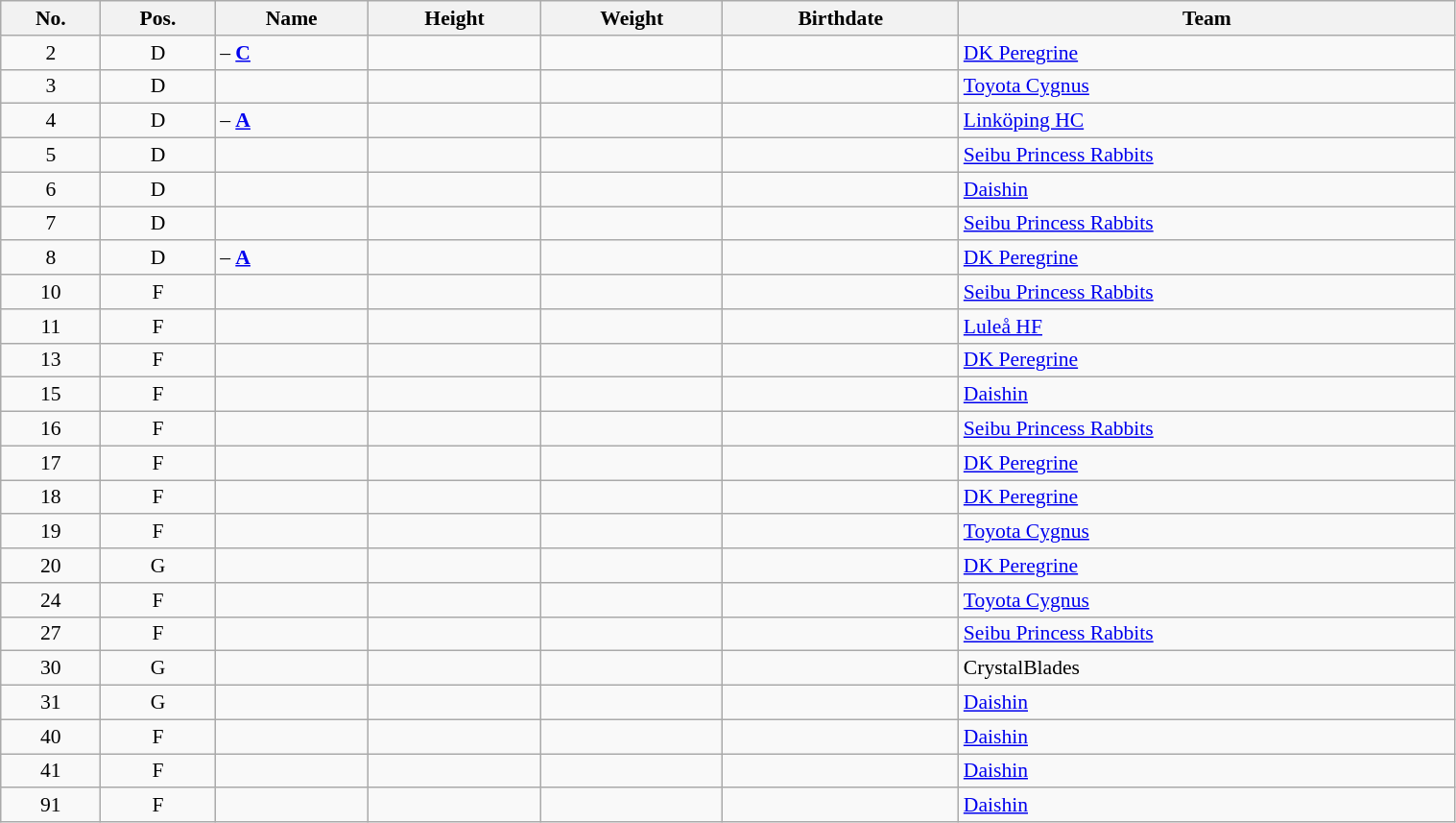<table class="wikitable sortable" width="80%" style="font-size: 90%; text-align: center;">
<tr>
<th>No.</th>
<th>Pos.</th>
<th>Name</th>
<th>Height</th>
<th>Weight</th>
<th>Birthdate</th>
<th>Team</th>
</tr>
<tr>
<td>2</td>
<td>D</td>
<td align="left"> – <a href='#'><strong>C</strong></a></td>
<td></td>
<td></td>
<td></td>
<td align="left"> <a href='#'>DK Peregrine</a></td>
</tr>
<tr>
<td>3</td>
<td>D</td>
<td align="left"></td>
<td></td>
<td></td>
<td></td>
<td align="left"> <a href='#'>Toyota Cygnus</a></td>
</tr>
<tr>
<td>4</td>
<td>D</td>
<td align="left"> – <a href='#'><strong>A</strong></a></td>
<td></td>
<td></td>
<td></td>
<td align="left"> <a href='#'>Linköping HC</a></td>
</tr>
<tr>
<td>5</td>
<td>D</td>
<td align="left"></td>
<td></td>
<td></td>
<td></td>
<td align="left"> <a href='#'>Seibu Princess Rabbits</a></td>
</tr>
<tr>
<td>6</td>
<td>D</td>
<td align="left"></td>
<td></td>
<td></td>
<td></td>
<td align="left"> <a href='#'>Daishin</a></td>
</tr>
<tr>
<td>7</td>
<td>D</td>
<td align="left"></td>
<td></td>
<td></td>
<td></td>
<td align="left"> <a href='#'>Seibu Princess Rabbits</a></td>
</tr>
<tr>
<td>8</td>
<td>D</td>
<td align="left"> – <a href='#'><strong>A</strong></a></td>
<td></td>
<td></td>
<td></td>
<td align="left"> <a href='#'>DK Peregrine</a></td>
</tr>
<tr>
<td>10</td>
<td>F</td>
<td align="left"></td>
<td></td>
<td></td>
<td></td>
<td align="left"> <a href='#'>Seibu Princess Rabbits</a></td>
</tr>
<tr>
<td>11</td>
<td>F</td>
<td align="left"></td>
<td></td>
<td></td>
<td></td>
<td align="left"> <a href='#'>Luleå HF</a></td>
</tr>
<tr>
<td>13</td>
<td>F</td>
<td align="left"></td>
<td></td>
<td></td>
<td></td>
<td align="left"> <a href='#'>DK Peregrine</a></td>
</tr>
<tr>
<td>15</td>
<td>F</td>
<td align="left"></td>
<td></td>
<td></td>
<td></td>
<td align="left"> <a href='#'>Daishin</a></td>
</tr>
<tr>
<td>16</td>
<td>F</td>
<td align="left"></td>
<td></td>
<td></td>
<td></td>
<td align="left"> <a href='#'>Seibu Princess Rabbits</a></td>
</tr>
<tr>
<td>17</td>
<td>F</td>
<td align="left"></td>
<td></td>
<td></td>
<td></td>
<td align="left"> <a href='#'>DK Peregrine</a></td>
</tr>
<tr>
<td>18</td>
<td>F</td>
<td align="left"></td>
<td></td>
<td></td>
<td></td>
<td align="left"> <a href='#'>DK Peregrine</a></td>
</tr>
<tr>
<td>19</td>
<td>F</td>
<td align="left"></td>
<td></td>
<td></td>
<td></td>
<td style="text-align:left;"> <a href='#'>Toyota Cygnus</a></td>
</tr>
<tr>
<td>20</td>
<td>G</td>
<td align="left"></td>
<td></td>
<td></td>
<td></td>
<td align="left"> <a href='#'>DK Peregrine</a></td>
</tr>
<tr>
<td>24</td>
<td>F</td>
<td align="left"></td>
<td></td>
<td></td>
<td></td>
<td align="left"> <a href='#'>Toyota Cygnus</a></td>
</tr>
<tr>
<td>27</td>
<td>F</td>
<td align="left"></td>
<td></td>
<td></td>
<td></td>
<td align="left"> <a href='#'>Seibu Princess Rabbits</a></td>
</tr>
<tr>
<td>30</td>
<td>G</td>
<td align="left"></td>
<td></td>
<td></td>
<td></td>
<td align="left"> CrystalBlades</td>
</tr>
<tr>
<td>31</td>
<td>G</td>
<td align="left"></td>
<td></td>
<td></td>
<td></td>
<td align="left"> <a href='#'>Daishin</a></td>
</tr>
<tr>
<td>40</td>
<td>F</td>
<td align="left"></td>
<td></td>
<td></td>
<td></td>
<td align="left"> <a href='#'>Daishin</a></td>
</tr>
<tr>
<td>41</td>
<td>F</td>
<td align="left"></td>
<td></td>
<td></td>
<td></td>
<td align="left"> <a href='#'>Daishin</a></td>
</tr>
<tr>
<td>91</td>
<td>F</td>
<td align=left></td>
<td></td>
<td></td>
<td></td>
<td align=left> <a href='#'>Daishin</a></td>
</tr>
</table>
